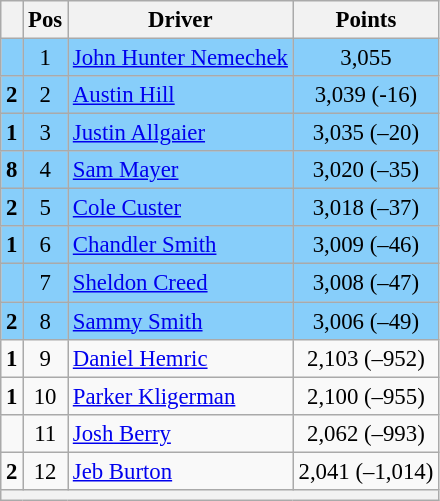<table class="wikitable" style="font-size: 95%;">
<tr>
<th></th>
<th>Pos</th>
<th>Driver</th>
<th>Points</th>
</tr>
<tr style="background:#87CEFA;">
<td align="left"></td>
<td style="text-align:center;">1</td>
<td><a href='#'>John Hunter Nemechek</a></td>
<td style="text-align:center;">3,055</td>
</tr>
<tr style="background:#87CEFA;">
<td align="left"> <strong>2</strong></td>
<td style="text-align:center;">2</td>
<td><a href='#'>Austin Hill</a></td>
<td style="text-align:center;">3,039 (-16)</td>
</tr>
<tr style="background:#87CEFA;">
<td align="left"> <strong>1</strong></td>
<td style="text-align:center;">3</td>
<td><a href='#'>Justin Allgaier</a></td>
<td style="text-align:center;">3,035 (–20)</td>
</tr>
<tr style="background:#87CEFA;">
<td align="left"> <strong>8</strong></td>
<td style="text-align:center;">4</td>
<td><a href='#'>Sam Mayer</a></td>
<td style="text-align:center;">3,020 (–35)</td>
</tr>
<tr style="background:#87CEFA;">
<td align="left"> <strong>2</strong></td>
<td style="text-align:center;">5</td>
<td><a href='#'>Cole Custer</a></td>
<td style="text-align:center;">3,018 (–37)</td>
</tr>
<tr style="background:#87CEFA;">
<td align="left"> <strong>1</strong></td>
<td style="text-align:center;">6</td>
<td><a href='#'>Chandler Smith</a></td>
<td style="text-align:center;">3,009 (–46)</td>
</tr>
<tr style="background:#87CEFA;">
<td align="left"></td>
<td style="text-align:center;">7</td>
<td><a href='#'>Sheldon Creed</a></td>
<td style="text-align:center;">3,008 (–47)</td>
</tr>
<tr style="background:#87CEFA;">
<td align="left"> <strong>2</strong></td>
<td style="text-align:center;">8</td>
<td><a href='#'>Sammy Smith</a></td>
<td style="text-align:center;">3,006 (–49)</td>
</tr>
<tr>
<td align="left"> <strong>1</strong></td>
<td style="text-align:center;">9</td>
<td><a href='#'>Daniel Hemric</a></td>
<td style="text-align:center;">2,103 (–952)</td>
</tr>
<tr>
<td align="left"> <strong>1</strong></td>
<td style="text-align:center;">10</td>
<td><a href='#'>Parker Kligerman</a></td>
<td style="text-align:center;">2,100 (–955)</td>
</tr>
<tr>
<td align="left"></td>
<td style="text-align:center;">11</td>
<td><a href='#'>Josh Berry</a></td>
<td style="text-align:center;">2,062 (–993)</td>
</tr>
<tr>
<td align="left"> <strong>2</strong></td>
<td style="text-align:center;">12</td>
<td><a href='#'>Jeb Burton</a></td>
<td style="text-align:center;">2,041 (–1,014)</td>
</tr>
<tr class="sortbottom">
<th colspan="9"></th>
</tr>
</table>
